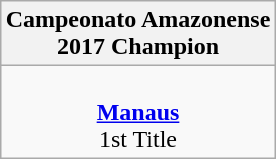<table class="wikitable" style="text-align: center; margin: 0 auto;">
<tr>
<th>Campeonato Amazonense<br>2017 Champion</th>
</tr>
<tr>
<td><br><strong><a href='#'>Manaus</a></strong><br>1st Title</td>
</tr>
</table>
